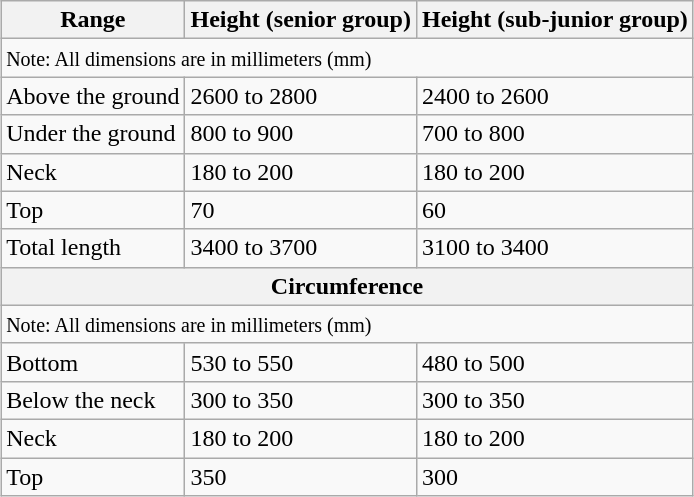<table class="wikitable mw-collapsible mw-collapsed" style="margin-left: auto; margin-right: auto; border: none;">
<tr>
<th>Range</th>
<th>Height (senior group)</th>
<th>Height (sub-junior group)</th>
</tr>
<tr>
<td colspan="3"><small>Note: All dimensions are in millimeters (mm)</small></td>
</tr>
<tr>
<td>Above the ground</td>
<td>2600 to 2800</td>
<td>2400 to 2600</td>
</tr>
<tr>
<td>Under the ground</td>
<td>800 to 900</td>
<td>700 to 800</td>
</tr>
<tr>
<td>Neck</td>
<td>180 to 200</td>
<td>180 to 200</td>
</tr>
<tr>
<td>Top</td>
<td>70</td>
<td>60</td>
</tr>
<tr>
<td>Total length</td>
<td>3400 to 3700</td>
<td>3100 to 3400</td>
</tr>
<tr>
<th colspan="3">Circumference</th>
</tr>
<tr>
<td colspan="3"><small>Note: All dimensions are in millimeters (mm)</small></td>
</tr>
<tr>
<td>Bottom</td>
<td>530 to 550</td>
<td>480 to 500</td>
</tr>
<tr>
<td>Below the neck</td>
<td>300 to 350</td>
<td>300 to 350</td>
</tr>
<tr>
<td>Neck</td>
<td>180 to 200</td>
<td>180 to 200</td>
</tr>
<tr>
<td>Top</td>
<td>350</td>
<td>300</td>
</tr>
<tr>
</tr>
</table>
